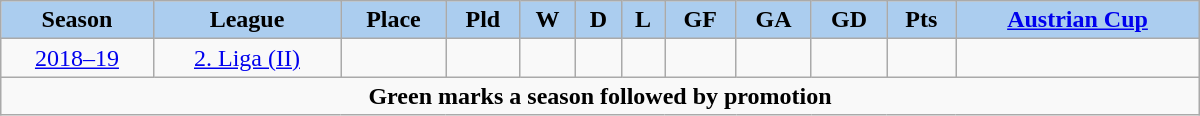<table class="wikitable" width="800px">
<tr>
<th style="background:#ABCDEF;">Season</th>
<th style="background:#ABCDEF;">League</th>
<th style="background:#ABCDEF;">Place</th>
<th style="background:#ABCDEF;">Pld</th>
<th style="background:#ABCDEF;">W</th>
<th style="background:#ABCDEF;">D</th>
<th style="background:#ABCDEF;">L</th>
<th style="background:#ABCDEF;">GF</th>
<th style="background:#ABCDEF;">GA</th>
<th style="background:#ABCDEF;">GD</th>
<th style="background:#ABCDEF;">Pts</th>
<th style="background:#ABCDEF;"><a href='#'>Austrian Cup</a></th>
</tr>
<tr align="center">
<td><a href='#'>2018–19</a></td>
<td><a href='#'>2. Liga (II)</a></td>
<td></td>
<td></td>
<td></td>
<td></td>
<td></td>
<td></td>
<td></td>
<td></td>
<td></td>
<td></td>
</tr>
<tr>
<td colspan="12" align="center"><strong>Green marks a season followed by promotion</strong></td>
</tr>
</table>
